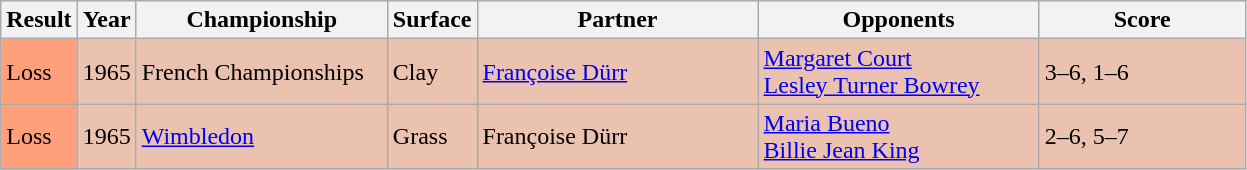<table class="sortable wikitable">
<tr>
<th style="width:40px">Result</th>
<th style="width:30px">Year</th>
<th style="width:160px">Championship</th>
<th style="width:50px">Surface</th>
<th style="width:180px">Partner</th>
<th style="width:180px">Opponents</th>
<th style="width:130px" class="unsortable">Score</th>
</tr>
<tr style="background:#ebc2af;">
<td style="background:#ffa07a;">Loss</td>
<td>1965</td>
<td>French Championships</td>
<td>Clay</td>
<td> <a href='#'>Françoise Dürr</a></td>
<td> <a href='#'>Margaret Court</a> <br>  <a href='#'>Lesley Turner Bowrey</a></td>
<td>3–6, 1–6</td>
</tr>
<tr style="background:#ebc2af;">
<td style="background:#ffa07a;">Loss</td>
<td>1965</td>
<td><a href='#'>Wimbledon</a></td>
<td>Grass</td>
<td> Françoise Dürr</td>
<td> <a href='#'>Maria Bueno</a> <br>  <a href='#'>Billie Jean King</a></td>
<td>2–6, 5–7</td>
</tr>
</table>
